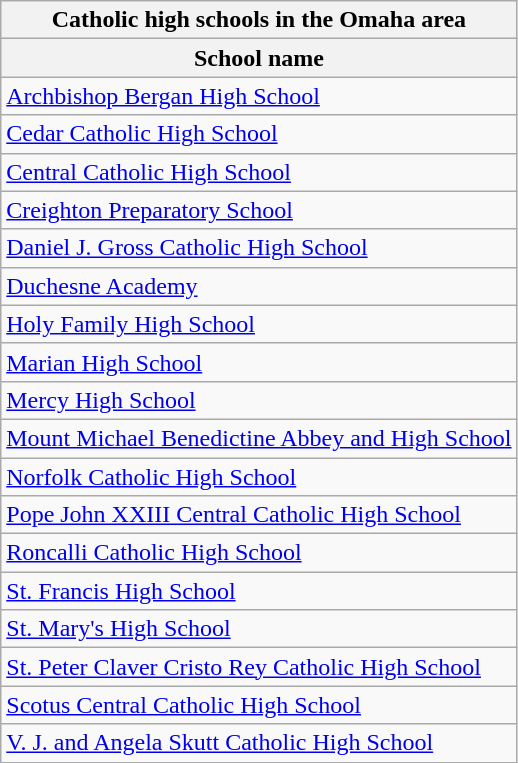<table class="wikitable">
<tr>
<th align="center" colspan="6"><strong>Catholic high schools in the Omaha area</strong></th>
</tr>
<tr>
<th>School name</th>
</tr>
<tr>
<td><a href='#'>Archbishop Bergan High School</a></td>
</tr>
<tr>
<td><a href='#'>Cedar Catholic High School</a></td>
</tr>
<tr>
<td><a href='#'>Central Catholic High School</a></td>
</tr>
<tr>
<td><a href='#'>Creighton Preparatory School</a></td>
</tr>
<tr>
<td><a href='#'>Daniel J. Gross Catholic High School</a></td>
</tr>
<tr>
<td><a href='#'>Duchesne Academy</a></td>
</tr>
<tr>
<td><a href='#'>Holy Family High School</a></td>
</tr>
<tr>
<td><a href='#'>Marian High School</a></td>
</tr>
<tr>
<td><a href='#'>Mercy High School</a></td>
</tr>
<tr>
<td><a href='#'>Mount Michael Benedictine Abbey and High School</a></td>
</tr>
<tr>
<td><a href='#'>Norfolk Catholic High School</a></td>
</tr>
<tr>
<td><a href='#'>Pope John XXIII Central Catholic High School</a></td>
</tr>
<tr>
<td><a href='#'>Roncalli Catholic High School</a></td>
</tr>
<tr>
<td><a href='#'>St. Francis High School</a></td>
</tr>
<tr>
<td><a href='#'>St. Mary's High School</a></td>
</tr>
<tr>
<td><a href='#'>St. Peter Claver Cristo Rey Catholic High School</a></td>
</tr>
<tr>
<td><a href='#'>Scotus Central Catholic High School</a></td>
</tr>
<tr>
<td><a href='#'>V. J. and Angela Skutt Catholic High School</a></td>
</tr>
</table>
